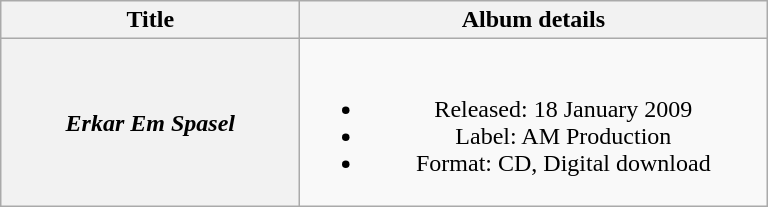<table class="wikitable plainrowheaders" style="text-align:center;">
<tr>
<th scope="col" style="width:12em;">Title</th>
<th scope="col" style="width:19em;">Album details</th>
</tr>
<tr>
<th scope="row"><em>Erkar Em Spasel</em></th>
<td><br><ul><li>Released: 18 January 2009</li><li>Label: AM Production</li><li>Format: CD, Digital download</li></ul></td>
</tr>
</table>
